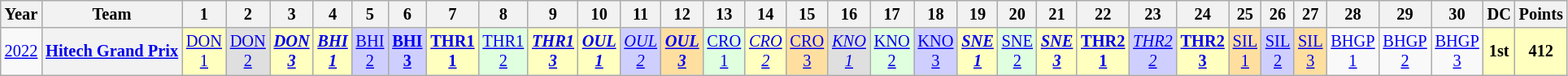<table class="wikitable" style="text-align:center; font-size:85%">
<tr>
<th>Year</th>
<th>Team</th>
<th>1</th>
<th>2</th>
<th>3</th>
<th>4</th>
<th>5</th>
<th>6</th>
<th>7</th>
<th>8</th>
<th>9</th>
<th>10</th>
<th>11</th>
<th>12</th>
<th>13</th>
<th>14</th>
<th>15</th>
<th>16</th>
<th>17</th>
<th>18</th>
<th>19</th>
<th>20</th>
<th>21</th>
<th>22</th>
<th>23</th>
<th>24</th>
<th>25</th>
<th>26</th>
<th>27</th>
<th>28</th>
<th>29</th>
<th>30</th>
<th>DC</th>
<th>Points</th>
</tr>
<tr>
<td><a href='#'>2022</a></td>
<th nowrap><a href='#'>Hitech Grand Prix</a></th>
<td style="background:#FFFFBF;"><a href='#'>DON<br>1</a><br></td>
<td style="background:#DFDFDF;"><a href='#'>DON<br>2</a><br></td>
<td style="background:#FFFFBF;"><strong><em><a href='#'>DON<br>3</a></em></strong><br></td>
<td style="background:#FFFFBF;"><strong><em><a href='#'>BHI<br>1</a></em></strong><br></td>
<td style="background:#CFCFFF;"><a href='#'>BHI<br>2</a><br></td>
<td style="background:#CFCFFF;"><strong><a href='#'>BHI<br>3</a></strong><br></td>
<td style="background:#FFFFBF;"><strong><a href='#'>THR1<br>1</a></strong><br></td>
<td style="background:#DFFFDF;"><a href='#'>THR1<br>2</a><br></td>
<td style="background:#FFFFBF;"><strong><em><a href='#'>THR1<br>3</a></em></strong><br></td>
<td style="background:#FFFFBF;"><strong><em><a href='#'>OUL<br>1</a></em></strong><br></td>
<td style="background:#CFCFFF;"><em><a href='#'>OUL<br>2</a></em><br></td>
<td style="background:#FFDF9F;"><strong><em><a href='#'>OUL<br>3</a></em></strong><br></td>
<td style="background:#DFFFDF;"><a href='#'>CRO<br>1</a><br></td>
<td style="background:#FFFFBF;"><em><a href='#'>CRO<br>2</a></em><br></td>
<td style="background:#FFDF9F;"><a href='#'>CRO<br>3</a><br></td>
<td style="background:#DFDFDF;"><em><a href='#'>KNO<br>1</a></em><br></td>
<td style="background:#DFFFDF;"><a href='#'>KNO<br>2</a><br></td>
<td style="background:#CFCFFF;"><a href='#'>KNO<br>3</a><br></td>
<td style="background:#FFFFBF;"><strong><em><a href='#'>SNE<br>1</a></em></strong><br></td>
<td style="background:#DFFFDF;"><a href='#'>SNE<br>2</a><br></td>
<td style="background:#FFFFBF;"><strong><em><a href='#'>SNE<br>3</a></em></strong><br></td>
<td style="background:#FFFFBF;"><strong><a href='#'>THR2<br>1</a></strong><br></td>
<td style="background:#CFCFFF;"><em><a href='#'>THR2<br>2</a></em><br></td>
<td style="background:#FFFFBF;"><strong><a href='#'>THR2<br>3</a></strong><br></td>
<td style="background:#FFDF9F;"><a href='#'>SIL<br>1</a><br></td>
<td style="background:#CFCFFF;"><a href='#'>SIL<br>2</a><br></td>
<td style="background:#FFDF9F;"><a href='#'>SIL<br>3</a><br></td>
<td><a href='#'>BHGP<br>1</a></td>
<td><a href='#'>BHGP<br>2</a></td>
<td><a href='#'>BHGP<br>3</a></td>
<th style="background:#FFFFBF;">1st</th>
<th style="background:#FFFFBF;">412</th>
</tr>
</table>
